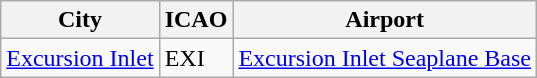<table class="wikitable">
<tr>
<th>City</th>
<th>ICAO</th>
<th>Airport</th>
</tr>
<tr>
<td><a href='#'>Excursion Inlet</a></td>
<td>EXI</td>
<td><a href='#'>Excursion Inlet Seaplane Base</a></td>
</tr>
</table>
